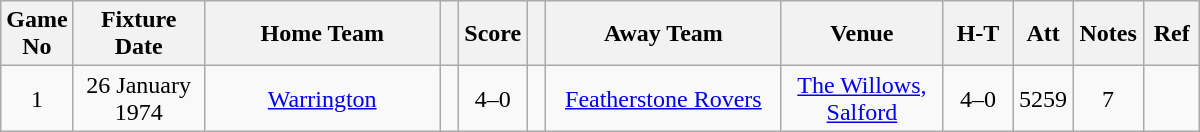<table class="wikitable" style="text-align:center;">
<tr>
<th width=20 abbr="No">Game No</th>
<th width=80 abbr="Date">Fixture Date</th>
<th width=150 abbr="Home Team">Home Team</th>
<th width=5 abbr="space"></th>
<th width=25abbr="Score">Score</th>
<th width=5 abbr="space"></th>
<th width=150 abbr="Away Team">Away Team</th>
<th width=100 abbr="Venue">Venue</th>
<th width=40 abbr="H-T">H-T</th>
<th width=30 abbr="Att">Att</th>
<th width=40 abbr="Notes">Notes</th>
<th width=30 abbr="Ref">Ref</th>
</tr>
<tr>
<td>1</td>
<td>26 January 1974</td>
<td><a href='#'>Warrington</a></td>
<td></td>
<td>4–0</td>
<td></td>
<td><a href='#'>Featherstone Rovers</a></td>
<td><a href='#'>The Willows, Salford</a></td>
<td>4–0</td>
<td>5259</td>
<td>7</td>
<td></td>
</tr>
</table>
